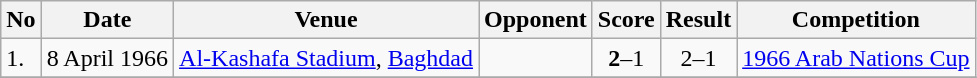<table class="wikitable" style="font-size:100%;">
<tr>
<th>No</th>
<th>Date</th>
<th>Venue</th>
<th>Opponent</th>
<th>Score</th>
<th>Result</th>
<th>Competition</th>
</tr>
<tr>
<td>1.</td>
<td>8 April 1966</td>
<td><a href='#'>Al-Kashafa Stadium</a>, <a href='#'>Baghdad</a></td>
<td></td>
<td align=center><strong>2</strong>–1</td>
<td align=center>2–1</td>
<td><a href='#'>1966 Arab Nations Cup</a></td>
</tr>
<tr>
</tr>
</table>
